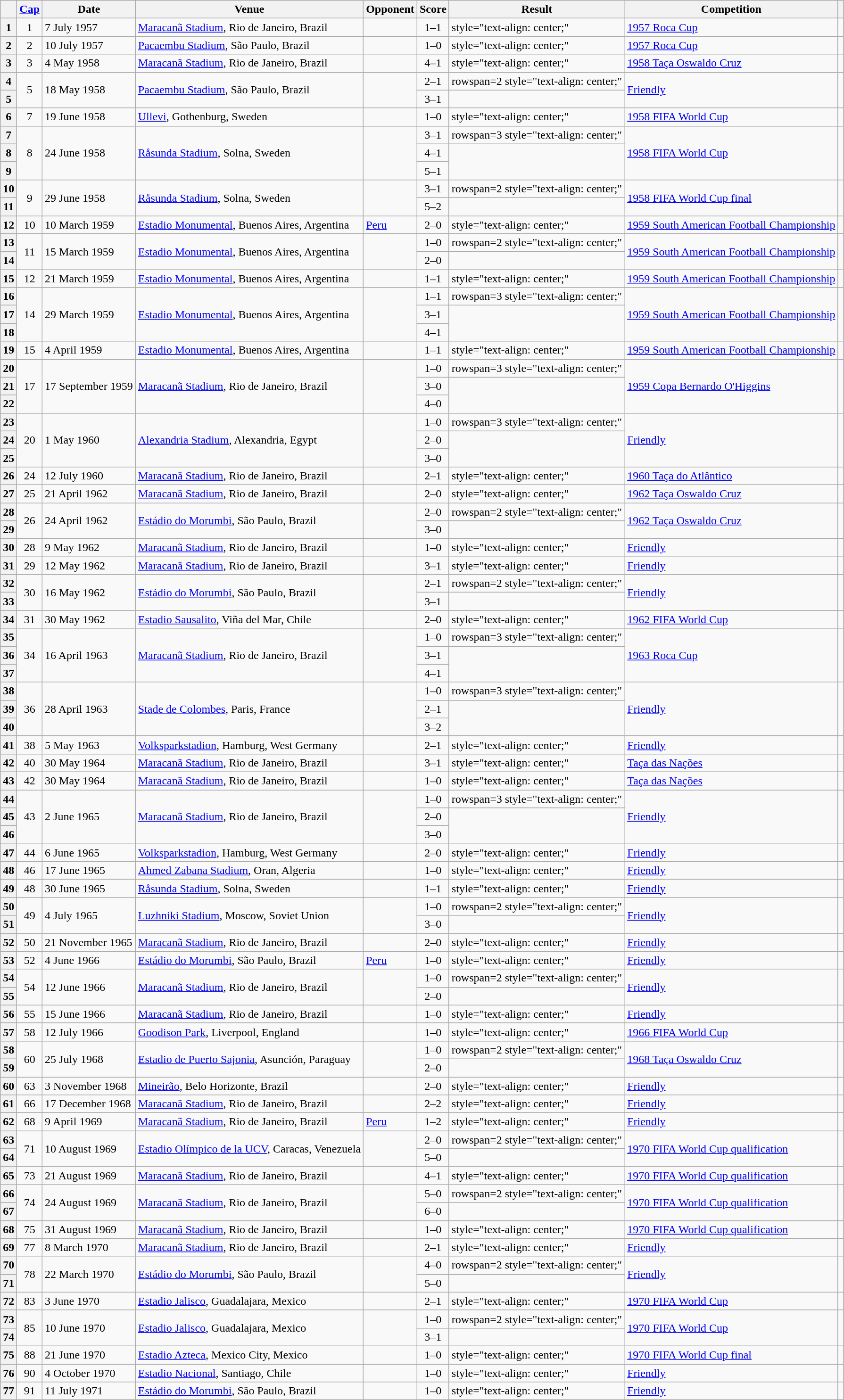<table class="wikitable sortable">
<tr>
<th scope="col"></th>
<th scope="col"><a href='#'>Cap</a></th>
<th scope="col">Date</th>
<th scope="col">Venue</th>
<th scope="col">Opponent</th>
<th scope="col">Score</th>
<th scope="col">Result</th>
<th scope="col">Competition</th>
<th scope="col" class="unsortable"></th>
</tr>
<tr>
<th scope=row>1</th>
<td style="text-align: center;">1</td>
<td>7 July 1957</td>
<td><a href='#'>Maracanã Stadium</a>, Rio de Janeiro, Brazil</td>
<td></td>
<td style="text-align: center;">1–1</td>
<td>style="text-align: center;" </td>
<td><a href='#'>1957 Roca Cup</a></td>
<td style="text-align:center;"></td>
</tr>
<tr>
<th scope=row>2</th>
<td style="text-align: center;">2</td>
<td>10 July 1957</td>
<td><a href='#'>Pacaembu Stadium</a>, São Paulo, Brazil</td>
<td></td>
<td style="text-align: center;">1–0</td>
<td>style="text-align: center;" </td>
<td><a href='#'>1957 Roca Cup</a></td>
<td style="text-align:center;"></td>
</tr>
<tr>
<th scope=row>3</th>
<td style="text-align: center;">3</td>
<td>4 May 1958</td>
<td><a href='#'>Maracanã Stadium</a>, Rio de Janeiro, Brazil</td>
<td></td>
<td style="text-align: center;">4–1</td>
<td>style="text-align: center;" </td>
<td><a href='#'>1958 Taça Oswaldo Cruz</a></td>
<td style="text-align:center;"></td>
</tr>
<tr>
<th scope=row>4</th>
<td rowspan="2" style="text-align: center;">5</td>
<td rowspan="2">18 May 1958</td>
<td rowspan=2><a href='#'>Pacaembu Stadium</a>, São Paulo, Brazil</td>
<td rowspan=2></td>
<td style="text-align: center;">2–1</td>
<td>rowspan=2 style="text-align: center;" </td>
<td rowspan=2><a href='#'>Friendly</a></td>
<td rowspan=2 style="text-align:center;"></td>
</tr>
<tr>
<th scope=row>5</th>
<td style="text-align: center;">3–1</td>
</tr>
<tr>
<th scope=row>6</th>
<td style="text-align: center;">7</td>
<td>19 June 1958</td>
<td><a href='#'>Ullevi</a>, Gothenburg, Sweden</td>
<td></td>
<td style="text-align: center;">1–0</td>
<td>style="text-align: center;" </td>
<td><a href='#'>1958 FIFA World Cup</a></td>
<td style="text-align:center;"></td>
</tr>
<tr>
<th scope=row>7</th>
<td rowspan="3" style="text-align: center;">8</td>
<td rowspan="3">24 June 1958</td>
<td rowspan=3><a href='#'>Råsunda Stadium</a>, Solna, Sweden</td>
<td rowspan=3></td>
<td style="text-align: center;">3–1</td>
<td>rowspan=3 style="text-align: center;" </td>
<td rowspan=3><a href='#'>1958 FIFA World Cup</a></td>
<td rowspan=3 style="text-align:center;"></td>
</tr>
<tr>
<th scope=row>8</th>
<td style="text-align: center;">4–1</td>
</tr>
<tr>
<th scope=row>9</th>
<td style="text-align: center;">5–1</td>
</tr>
<tr>
<th scope=row>10</th>
<td rowspan="2" style="text-align: center;">9</td>
<td rowspan="2">29 June 1958</td>
<td rowspan=2><a href='#'>Råsunda Stadium</a>, Solna, Sweden</td>
<td rowspan=2></td>
<td style="text-align: center;">3–1</td>
<td>rowspan=2 style="text-align: center;" </td>
<td rowspan=2><a href='#'>1958 FIFA World Cup final</a></td>
<td rowspan=2 style="text-align:center;"></td>
</tr>
<tr>
<th scope=row>11</th>
<td style="text-align: center;">5–2</td>
</tr>
<tr>
<th scope=row>12</th>
<td style="text-align: center;">10</td>
<td>10 March 1959</td>
<td><a href='#'>Estadio Monumental</a>, Buenos Aires, Argentina</td>
<td> <a href='#'>Peru</a></td>
<td style="text-align: center;">2–0</td>
<td>style="text-align: center;" </td>
<td><a href='#'>1959 South American Football Championship</a></td>
<td style="text-align:center;"></td>
</tr>
<tr>
<th scope=row>13</th>
<td rowspan="2" style="text-align: center;">11</td>
<td rowspan="2">15 March 1959</td>
<td rowspan=2><a href='#'>Estadio Monumental</a>, Buenos Aires, Argentina</td>
<td rowspan=2></td>
<td style="text-align: center;">1–0</td>
<td>rowspan=2 style="text-align: center;" </td>
<td rowspan="2"><a href='#'>1959 South American Football Championship</a></td>
<td rowspan="2" style="text-align:center;"></td>
</tr>
<tr>
<th scope=row>14</th>
<td style="text-align: center;">2–0</td>
</tr>
<tr>
<th scope=row>15</th>
<td style="text-align: center;">12</td>
<td>21 March 1959</td>
<td><a href='#'>Estadio Monumental</a>, Buenos Aires, Argentina</td>
<td></td>
<td style="text-align: center;">1–1</td>
<td>style="text-align: center;" </td>
<td><a href='#'>1959 South American Football Championship</a></td>
<td style="text-align:center;"></td>
</tr>
<tr>
<th scope=row>16</th>
<td rowspan="3" style="text-align: center;">14</td>
<td rowspan="3">29 March 1959</td>
<td rowspan=3><a href='#'>Estadio Monumental</a>, Buenos Aires, Argentina</td>
<td rowspan=3></td>
<td style="text-align: center;">1–1</td>
<td>rowspan=3 style="text-align: center;" </td>
<td rowspan="3"><a href='#'>1959 South American Football Championship</a></td>
<td rowspan="3" style="text-align:center;"></td>
</tr>
<tr>
<th scope=row>17</th>
<td style="text-align: center;">3–1</td>
</tr>
<tr>
<th scope=row>18</th>
<td style="text-align: center;">4–1</td>
</tr>
<tr>
<th scope=row>19</th>
<td style="text-align: center;">15</td>
<td>4 April 1959</td>
<td><a href='#'>Estadio Monumental</a>, Buenos Aires, Argentina</td>
<td></td>
<td style="text-align: center;">1–1</td>
<td>style="text-align: center;" </td>
<td><a href='#'>1959 South American Football Championship</a></td>
<td style="text-align:center;"></td>
</tr>
<tr>
<th scope=row>20</th>
<td rowspan="3" style="text-align: center;">17</td>
<td rowspan="3">17 September 1959</td>
<td rowspan=3><a href='#'>Maracanã Stadium</a>, Rio de Janeiro, Brazil</td>
<td rowspan=3></td>
<td style="text-align: center;">1–0</td>
<td>rowspan=3 style="text-align: center;" </td>
<td rowspan=3><a href='#'>1959 Copa Bernardo O'Higgins</a></td>
<td rowspan=3 style="text-align: center;"></td>
</tr>
<tr>
<th scope=row>21</th>
<td style="text-align: center;">3–0</td>
</tr>
<tr>
<th scope=row>22</th>
<td style="text-align: center;">4–0</td>
</tr>
<tr>
<th scope=row>23</th>
<td rowspan="3" style="text-align: center;">20</td>
<td rowspan="3">1 May 1960</td>
<td rowspan=3><a href='#'>Alexandria Stadium</a>, Alexandria, Egypt</td>
<td rowspan=3></td>
<td style="text-align: center;">1–0</td>
<td>rowspan=3 style="text-align: center;" </td>
<td rowspan=3><a href='#'>Friendly</a></td>
<td rowspan=3 style="text-align: center;"></td>
</tr>
<tr>
<th scope=row>24</th>
<td style="text-align: center;">2–0</td>
</tr>
<tr>
<th scope=row>25</th>
<td style="text-align: center;">3–0</td>
</tr>
<tr>
<th scope=row>26</th>
<td style="text-align: center;">24</td>
<td>12 July 1960</td>
<td><a href='#'>Maracanã Stadium</a>, Rio de Janeiro, Brazil</td>
<td></td>
<td style="text-align: center;">2–1</td>
<td>style="text-align: center;" </td>
<td><a href='#'>1960 Taça do Atlântico</a></td>
<td style="text-align: center;"></td>
</tr>
<tr>
<th scope=row>27</th>
<td style="text-align: center;">25</td>
<td>21 April 1962</td>
<td><a href='#'>Maracanã Stadium</a>, Rio de Janeiro, Brazil</td>
<td></td>
<td style="text-align: center;">2–0</td>
<td>style="text-align: center;" </td>
<td><a href='#'>1962 Taça Oswaldo Cruz</a></td>
<td style="text-align: center;"></td>
</tr>
<tr>
<th scope=row>28</th>
<td rowspan="2" style="text-align: center;">26</td>
<td rowspan="2">24 April 1962</td>
<td rowspan=2><a href='#'>Estádio do Morumbi</a>, São Paulo, Brazil</td>
<td rowspan=2></td>
<td style="text-align: center;">2–0</td>
<td>rowspan=2 style="text-align: center;" </td>
<td rowspan="2"><a href='#'>1962 Taça Oswaldo Cruz</a></td>
<td rowspan="2" style="text-align: center;"></td>
</tr>
<tr>
<th scope=row>29</th>
<td style="text-align: center;">3–0</td>
</tr>
<tr>
<th scope=row>30</th>
<td style="text-align: center;">28</td>
<td>9 May 1962</td>
<td><a href='#'>Maracanã Stadium</a>, Rio de Janeiro, Brazil</td>
<td></td>
<td style="text-align: center;">1–0</td>
<td>style="text-align: center;" </td>
<td><a href='#'>Friendly</a></td>
<td style="text-align:center;"></td>
</tr>
<tr>
<th scope=row>31</th>
<td style="text-align: center;">29</td>
<td>12 May 1962</td>
<td><a href='#'>Maracanã Stadium</a>, Rio de Janeiro, Brazil</td>
<td></td>
<td style="text-align: center;">3–1</td>
<td>style="text-align: center;" </td>
<td><a href='#'>Friendly</a></td>
<td style="text-align: center;"></td>
</tr>
<tr>
<th scope=row>32</th>
<td rowspan="2" style="text-align: center;">30</td>
<td rowspan="2">16 May 1962</td>
<td rowspan=2><a href='#'>Estádio do Morumbi</a>, São Paulo, Brazil</td>
<td rowspan=2></td>
<td style="text-align: center;">2–1</td>
<td>rowspan=2 style="text-align: center;" </td>
<td rowspan=2><a href='#'>Friendly</a></td>
<td rowspan=2 style="text-align: center;"></td>
</tr>
<tr>
<th scope=row>33</th>
<td style="text-align: center;">3–1</td>
</tr>
<tr>
<th scope=row>34</th>
<td style="text-align: center;">31</td>
<td>30 May 1962</td>
<td><a href='#'>Estadio Sausalito</a>, Viña del Mar, Chile</td>
<td></td>
<td style="text-align: center;">2–0</td>
<td>style="text-align: center;" </td>
<td><a href='#'>1962 FIFA World Cup</a></td>
<td style="text-align:center;"></td>
</tr>
<tr>
<th scope=row>35</th>
<td rowspan="3" style="text-align: center;">34</td>
<td rowspan="3">16 April 1963</td>
<td rowspan=3><a href='#'>Maracanã Stadium</a>, Rio de Janeiro, Brazil</td>
<td rowspan=3></td>
<td style="text-align: center;">1–0</td>
<td>rowspan=3 style="text-align: center;" </td>
<td rowspan=3><a href='#'>1963 Roca Cup</a></td>
<td rowspan=3 style="text-align:center;"></td>
</tr>
<tr>
<th scope=row>36</th>
<td style="text-align: center;">3–1</td>
</tr>
<tr>
<th scope=row>37</th>
<td style="text-align: center;">4–1</td>
</tr>
<tr>
<th scope=row>38</th>
<td rowspan="3" style="text-align: center;">36</td>
<td rowspan="3">28 April 1963</td>
<td rowspan=3><a href='#'>Stade de Colombes</a>, Paris, France</td>
<td rowspan=3></td>
<td style="text-align: center;">1–0</td>
<td>rowspan=3 style="text-align: center;" </td>
<td rowspan=3><a href='#'>Friendly</a></td>
<td rowspan=3 style="text-align:center;"></td>
</tr>
<tr>
<th scope=row>39</th>
<td style="text-align: center;">2–1</td>
</tr>
<tr>
<th scope=row>40</th>
<td style="text-align: center;">3–2</td>
</tr>
<tr>
<th scope=row>41</th>
<td style="text-align: center;">38</td>
<td>5 May 1963</td>
<td><a href='#'>Volksparkstadion</a>, Hamburg, West Germany</td>
<td></td>
<td style="text-align: center;">2–1</td>
<td>style="text-align: center;" </td>
<td><a href='#'>Friendly</a></td>
<td style="text-align: center;"></td>
</tr>
<tr>
<th scope=row>42</th>
<td style="text-align: center;">40</td>
<td>30 May 1964</td>
<td><a href='#'>Maracanã Stadium</a>, Rio de Janeiro, Brazil</td>
<td></td>
<td style="text-align: center;">3–1</td>
<td>style="text-align: center;" </td>
<td><a href='#'>Taça das Nações</a></td>
<td style="text-align:center;"></td>
</tr>
<tr>
<th scope=row>43</th>
<td style="text-align: center;">42</td>
<td>30 May 1964</td>
<td><a href='#'>Maracanã Stadium</a>, Rio de Janeiro, Brazil</td>
<td></td>
<td style="text-align: center;">1–0</td>
<td>style="text-align: center;" </td>
<td><a href='#'>Taça das Nações</a></td>
<td style="text-align:center;"></td>
</tr>
<tr>
<th scope=row>44</th>
<td rowspan="3" style="text-align: center;">43</td>
<td rowspan="3">2 June 1965</td>
<td rowspan=3><a href='#'>Maracanã Stadium</a>, Rio de Janeiro, Brazil</td>
<td rowspan=3></td>
<td style="text-align: center;">1–0</td>
<td>rowspan=3 style="text-align: center;" </td>
<td rowspan=3><a href='#'>Friendly</a></td>
<td rowspan=3 style="text-align:center;"></td>
</tr>
<tr>
<th scope=row>45</th>
<td style="text-align: center;">2–0</td>
</tr>
<tr>
<th scope=row>46</th>
<td style="text-align: center;">3–0</td>
</tr>
<tr>
<th scope=row>47</th>
<td style="text-align: center;">44</td>
<td>6 June 1965</td>
<td><a href='#'>Volksparkstadion</a>, Hamburg, West Germany</td>
<td></td>
<td style="text-align: center;">2–0</td>
<td>style="text-align: center;" </td>
<td><a href='#'>Friendly</a></td>
<td style="text-align:center;"></td>
</tr>
<tr>
<th scope=row>48</th>
<td style="text-align: center;">46</td>
<td>17 June 1965</td>
<td><a href='#'>Ahmed Zabana Stadium</a>, Oran, Algeria</td>
<td></td>
<td style="text-align: center;">1–0</td>
<td>style="text-align: center;" </td>
<td><a href='#'>Friendly</a></td>
<td style="text-align:center;"></td>
</tr>
<tr>
<th scope=row>49</th>
<td style="text-align: center;">48</td>
<td>30 June 1965</td>
<td><a href='#'>Råsunda Stadium</a>, Solna, Sweden</td>
<td></td>
<td style="text-align: center;">1–1</td>
<td>style="text-align: center;" </td>
<td><a href='#'>Friendly</a></td>
<td style="text-align:center;"></td>
</tr>
<tr>
<th scope=row>50</th>
<td rowspan="2" style="text-align: center;">49</td>
<td rowspan="2">4 July 1965</td>
<td rowspan=2><a href='#'>Luzhniki Stadium</a>, Moscow, Soviet Union</td>
<td rowspan=2></td>
<td style="text-align: center;">1–0</td>
<td>rowspan=2 style="text-align: center;" </td>
<td rowspan=2><a href='#'>Friendly</a></td>
<td rowspan=2 style="text-align:center;"></td>
</tr>
<tr>
<th scope=row>51</th>
<td style="text-align: center;">3–0</td>
</tr>
<tr>
<th scope=row>52</th>
<td style="text-align: center;">50</td>
<td>21 November 1965</td>
<td><a href='#'>Maracanã Stadium</a>, Rio de Janeiro, Brazil</td>
<td></td>
<td style="text-align: center;">2–0</td>
<td>style="text-align: center;" </td>
<td><a href='#'>Friendly</a></td>
<td style="text-align:center;"></td>
</tr>
<tr>
<th scope=row>53</th>
<td style="text-align: center;">52</td>
<td>4 June 1966</td>
<td><a href='#'>Estádio do Morumbi</a>, São Paulo, Brazil</td>
<td> <a href='#'>Peru</a></td>
<td style="text-align: center;">1–0</td>
<td>style="text-align: center;" </td>
<td><a href='#'>Friendly</a></td>
<td style="text-align:center;"></td>
</tr>
<tr>
<th scope=row>54</th>
<td rowspan="2" style="text-align: center;">54</td>
<td rowspan="2">12 June 1966</td>
<td rowspan=2><a href='#'>Maracanã Stadium</a>, Rio de Janeiro, Brazil</td>
<td rowspan=2></td>
<td style="text-align: center;">1–0</td>
<td>rowspan=2 style="text-align: center;" </td>
<td rowspan=2><a href='#'>Friendly</a></td>
<td rowspan=2 style="text-align:center;"></td>
</tr>
<tr>
<th scope=row>55</th>
<td style="text-align: center;">2–0</td>
</tr>
<tr>
<th scope=row>56</th>
<td style="text-align: center;">55</td>
<td>15 June 1966</td>
<td><a href='#'>Maracanã Stadium</a>, Rio de Janeiro, Brazil</td>
<td></td>
<td style="text-align: center;">1–0</td>
<td>style="text-align: center;" </td>
<td><a href='#'>Friendly</a></td>
<td style="text-align:center;"></td>
</tr>
<tr>
<th scope=row>57</th>
<td style="text-align: center;">58</td>
<td>12 July 1966</td>
<td><a href='#'>Goodison Park</a>, Liverpool, England</td>
<td></td>
<td style="text-align: center;">1–0</td>
<td>style="text-align: center;" </td>
<td><a href='#'>1966 FIFA World Cup</a></td>
<td style="text-align:center;"></td>
</tr>
<tr>
<th scope=row>58</th>
<td rowspan="2" style="text-align: center;">60</td>
<td rowspan="2">25 July 1968</td>
<td rowspan=2><a href='#'>Estadio de Puerto Sajonia</a>, Asunción, Paraguay</td>
<td rowspan=2></td>
<td style="text-align: center;">1–0</td>
<td>rowspan=2 style="text-align: center;" </td>
<td rowspan=2><a href='#'>1968 Taça Oswaldo Cruz</a></td>
<td rowspan=2 style="text-align:center;"></td>
</tr>
<tr>
<th scope=row>59</th>
<td style="text-align: center;">2–0</td>
</tr>
<tr>
<th scope=row>60</th>
<td style="text-align: center;">63</td>
<td>3 November 1968</td>
<td><a href='#'>Mineirão</a>, Belo Horizonte, Brazil</td>
<td></td>
<td style="text-align: center;">2–0</td>
<td>style="text-align: center;" </td>
<td><a href='#'>Friendly</a></td>
<td style="text-align:center;"></td>
</tr>
<tr>
<th scope=row>61</th>
<td style="text-align: center;">66</td>
<td>17 December 1968</td>
<td><a href='#'>Maracanã Stadium</a>, Rio de Janeiro, Brazil</td>
<td></td>
<td style="text-align: center;">2–2</td>
<td>style="text-align: center;" </td>
<td><a href='#'>Friendly</a></td>
<td style="text-align:center;"></td>
</tr>
<tr>
<th scope=row>62</th>
<td style="text-align: center;">68</td>
<td>9 April 1969</td>
<td><a href='#'>Maracanã Stadium</a>, Rio de Janeiro, Brazil</td>
<td> <a href='#'>Peru</a></td>
<td style="text-align: center;">1–2</td>
<td>style="text-align: center;" </td>
<td><a href='#'>Friendly</a></td>
<td style="text-align:center;"></td>
</tr>
<tr>
<th scope=row>63</th>
<td rowspan="2" style="text-align: center;">71</td>
<td rowspan="2">10 August 1969</td>
<td rowspan=2><a href='#'>Estadio Olímpico de la UCV</a>, Caracas, Venezuela</td>
<td rowspan=2></td>
<td style="text-align: center;">2–0</td>
<td>rowspan=2 style="text-align: center;" </td>
<td rowspan="2"><a href='#'>1970 FIFA World Cup qualification</a></td>
<td rowspan=2 style="text-align:center;"></td>
</tr>
<tr>
<th scope=row>64</th>
<td style="text-align: center;">5–0</td>
</tr>
<tr>
<th scope=row>65</th>
<td style="text-align: center;">73</td>
<td>21 August 1969</td>
<td><a href='#'>Maracanã Stadium</a>, Rio de Janeiro, Brazil</td>
<td></td>
<td style="text-align: center;">4–1</td>
<td>style="text-align: center;" </td>
<td><a href='#'>1970 FIFA World Cup qualification</a></td>
<td style="text-align:center;"></td>
</tr>
<tr>
<th scope=row>66</th>
<td rowspan="2" style="text-align: center;">74</td>
<td rowspan="2">24 August 1969</td>
<td rowspan=2><a href='#'>Maracanã Stadium</a>, Rio de Janeiro, Brazil</td>
<td rowspan=2></td>
<td style="text-align: center;">5–0</td>
<td>rowspan=2 style="text-align: center;" </td>
<td rowspan="2"><a href='#'>1970 FIFA World Cup qualification</a></td>
<td rowspan="2" style="text-align:center;"></td>
</tr>
<tr>
<th scope=row>67</th>
<td style="text-align: center;">6–0</td>
</tr>
<tr>
<th scope=row>68</th>
<td style="text-align: center;">75</td>
<td>31 August 1969</td>
<td><a href='#'>Maracanã Stadium</a>, Rio de Janeiro, Brazil</td>
<td></td>
<td style="text-align: center;">1–0</td>
<td>style="text-align: center;" </td>
<td><a href='#'>1970 FIFA World Cup qualification</a></td>
<td style="text-align:center;"></td>
</tr>
<tr>
<th scope=row>69</th>
<td style="text-align: center;">77</td>
<td>8 March 1970</td>
<td><a href='#'>Maracanã Stadium</a>, Rio de Janeiro, Brazil</td>
<td></td>
<td style="text-align: center;">2–1</td>
<td>style="text-align: center;" </td>
<td><a href='#'>Friendly</a></td>
<td style="text-align:center;"></td>
</tr>
<tr>
<th scope=row>70</th>
<td rowspan="2" style="text-align: center;">78</td>
<td rowspan="2">22 March 1970</td>
<td rowspan=2><a href='#'>Estádio do Morumbi</a>, São Paulo, Brazil</td>
<td rowspan=2></td>
<td style="text-align: center;">4–0</td>
<td>rowspan=2 style="text-align: center;" </td>
<td rowspan=2><a href='#'>Friendly</a></td>
<td rowspan=2 style="text-align:center;"></td>
</tr>
<tr>
<th scope=row>71</th>
<td style="text-align: center;">5–0</td>
</tr>
<tr>
<th scope=row>72</th>
<td style="text-align: center;">83</td>
<td>3 June 1970</td>
<td><a href='#'>Estadio Jalisco</a>, Guadalajara, Mexico</td>
<td></td>
<td style="text-align: center;">2–1</td>
<td>style="text-align: center;" </td>
<td><a href='#'>1970 FIFA World Cup</a></td>
<td style="text-align:center;"></td>
</tr>
<tr>
<th scope=row>73</th>
<td rowspan="2" style="text-align: center;">85</td>
<td rowspan="2">10 June 1970</td>
<td rowspan=2><a href='#'>Estadio Jalisco</a>, Guadalajara, Mexico</td>
<td rowspan=2></td>
<td style="text-align: center;">1–0</td>
<td>rowspan=2 style="text-align: center;" </td>
<td rowspan=2><a href='#'>1970 FIFA World Cup</a></td>
<td rowspan=2 style="text-align:center;"></td>
</tr>
<tr>
<th scope=row>74</th>
<td style="text-align: center;">3–1</td>
</tr>
<tr>
<th scope=row>75</th>
<td style="text-align: center;">88</td>
<td>21 June 1970</td>
<td><a href='#'>Estadio Azteca</a>, Mexico City, Mexico</td>
<td></td>
<td style="text-align: center;">1–0</td>
<td>style="text-align: center;" </td>
<td><a href='#'>1970 FIFA World Cup final</a></td>
<td style="text-align:center;"></td>
</tr>
<tr>
<th scope=row>76</th>
<td style="text-align: center;">90</td>
<td>4 October 1970</td>
<td><a href='#'>Estadio Nacional</a>, Santiago, Chile</td>
<td></td>
<td style="text-align: center;">1–0</td>
<td>style="text-align: center;" </td>
<td><a href='#'>Friendly</a></td>
<td style="text-align:center;"></td>
</tr>
<tr>
<th scope=row>77</th>
<td style="text-align: center;">91</td>
<td>11 July 1971</td>
<td><a href='#'>Estádio do Morumbi</a>, São Paulo, Brazil</td>
<td></td>
<td style="text-align: center;">1–0</td>
<td>style="text-align: center;" </td>
<td><a href='#'>Friendly</a></td>
<td style="text-align:center;"></td>
</tr>
</table>
